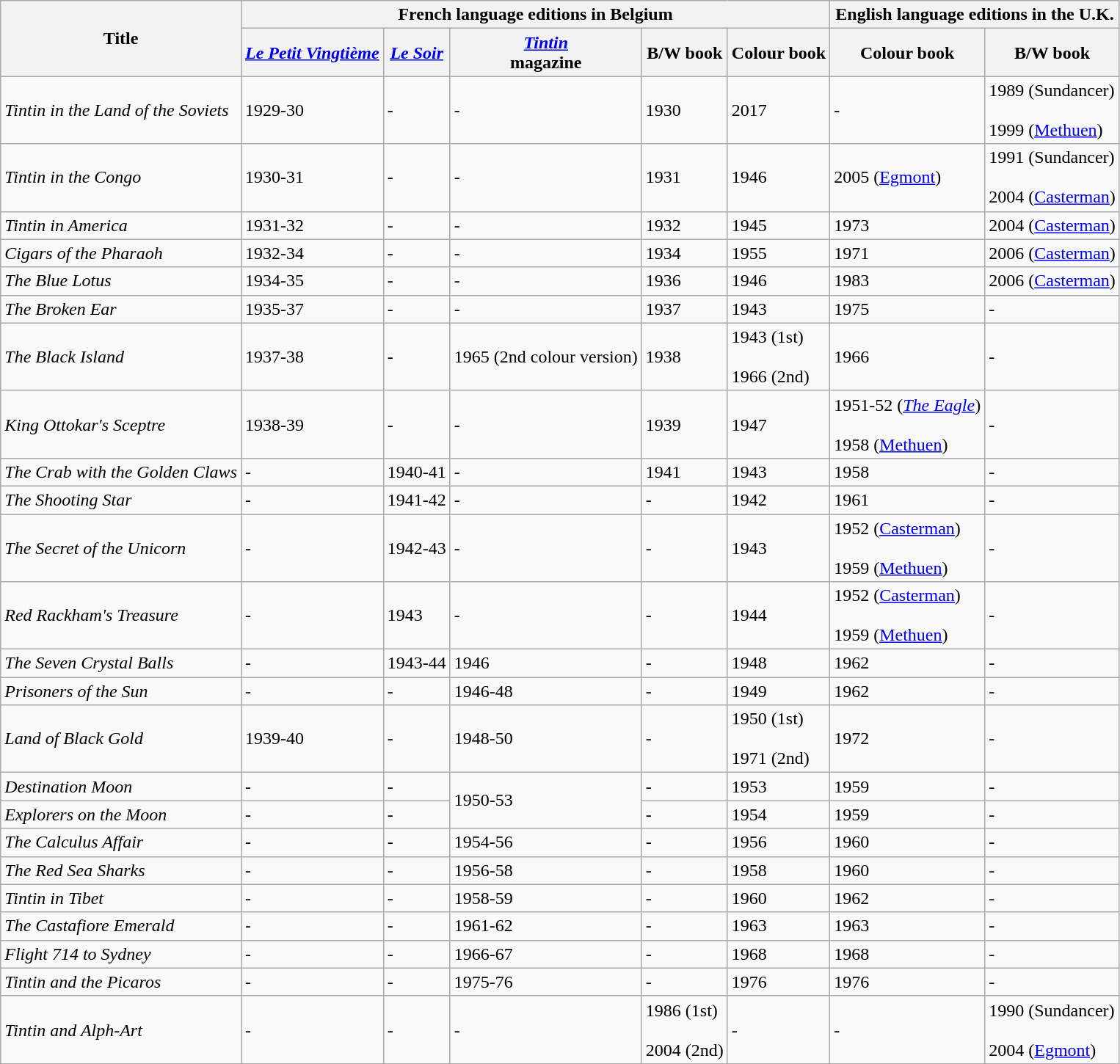<table class="wikitable">
<tr>
<th rowspan="2">Title</th>
<th class="editions" colspan="5">French language editions in Belgium</th>
<th class="editions" colspan="2">English language editions in the U.K.</th>
</tr>
<tr>
<th class="format"><em><a href='#'>Le Petit Vingtième</a></em></th>
<th class="format"><em><a href='#'>Le Soir</a></em></th>
<th class="format"><em><a href='#'>Tintin</a></em><br>magazine</th>
<th class="format">B/W book</th>
<th class="format">Colour book</th>
<th class="format">Colour book</th>
<th class="format">B/W book</th>
</tr>
<tr>
<td class="titles"><em>Tintin in the Land of the Soviets</em></td>
<td>1929-30</td>
<td>-</td>
<td>-</td>
<td>1930</td>
<td>2017</td>
<td>-</td>
<td>1989 (Sundancer)<br><br>1999 (<a href='#'>Methuen</a>)</td>
</tr>
<tr>
<td class="titles"><em>Tintin in the Congo</em></td>
<td>1930-31</td>
<td>-</td>
<td>-</td>
<td>1931</td>
<td>1946</td>
<td>2005 (<a href='#'>Egmont</a>)</td>
<td>1991 (Sundancer)<br><br>2004 (<a href='#'>Casterman</a>)</td>
</tr>
<tr>
<td class="titles"><em>Tintin in America</em></td>
<td>1931-32</td>
<td>-</td>
<td>-</td>
<td>1932</td>
<td>1945</td>
<td>1973</td>
<td>2004 (<a href='#'>Casterman</a>)</td>
</tr>
<tr>
<td class="titles"><em>Cigars of the Pharaoh</em></td>
<td>1932-34</td>
<td>-</td>
<td>-</td>
<td>1934</td>
<td>1955</td>
<td>1971</td>
<td>2006 (<a href='#'>Casterman</a>)</td>
</tr>
<tr>
<td class="titles"><em>The Blue Lotus</em></td>
<td>1934-35</td>
<td>-</td>
<td>-</td>
<td>1936</td>
<td>1946</td>
<td>1983</td>
<td>2006 (<a href='#'>Casterman</a>)</td>
</tr>
<tr>
<td class="titles"><em>The Broken Ear</em></td>
<td>1935-37</td>
<td>-</td>
<td>-</td>
<td>1937</td>
<td>1943</td>
<td>1975</td>
<td>-</td>
</tr>
<tr>
<td class="titles"><em>The Black Island</em></td>
<td>1937-38</td>
<td>-</td>
<td>1965 (2nd colour version)</td>
<td>1938</td>
<td>1943 (1st)<br><br>1966 (2nd)</td>
<td>1966</td>
<td>-</td>
</tr>
<tr>
<td class="titles"><em>King Ottokar's Sceptre</em></td>
<td>1938-39</td>
<td>-</td>
<td>-</td>
<td>1939</td>
<td>1947</td>
<td>1951-52 (<em><a href='#'>The Eagle</a></em>)<br><br>1958 (<a href='#'>Methuen</a>)</td>
<td>-</td>
</tr>
<tr>
<td class="titles"><em>The Crab with the Golden Claws</em></td>
<td>-</td>
<td>1940-41</td>
<td>-</td>
<td>1941</td>
<td>1943</td>
<td>1958</td>
<td>-</td>
</tr>
<tr>
<td class="titles"><em>The Shooting Star</em></td>
<td>-</td>
<td>1941-42</td>
<td>-</td>
<td>-</td>
<td>1942</td>
<td>1961</td>
<td>-</td>
</tr>
<tr>
<td class="titles"><em>The Secret of the Unicorn</em></td>
<td>-</td>
<td>1942-43</td>
<td>-</td>
<td>-</td>
<td>1943</td>
<td>1952 (<a href='#'>Casterman</a>)<br><br>1959 (<a href='#'>Methuen</a>)</td>
<td>-</td>
</tr>
<tr>
<td class="titles"><em>Red Rackham's Treasure</em></td>
<td>-</td>
<td>1943</td>
<td>-</td>
<td>-</td>
<td>1944</td>
<td>1952 (<a href='#'>Casterman</a>)<br><br>1959 (<a href='#'>Methuen</a>)</td>
<td>-</td>
</tr>
<tr>
<td class="titles"><em>The Seven Crystal Balls</em></td>
<td>-</td>
<td>1943-44</td>
<td>1946</td>
<td>-</td>
<td>1948</td>
<td>1962</td>
<td>-</td>
</tr>
<tr>
<td class="titles"><em>Prisoners of the Sun</em></td>
<td>-</td>
<td>-</td>
<td>1946-48</td>
<td>-</td>
<td>1949</td>
<td>1962</td>
<td>-</td>
</tr>
<tr>
<td class="titles"><em>Land of Black Gold</em></td>
<td>1939-40</td>
<td>-</td>
<td>1948-50</td>
<td>-</td>
<td>1950 (1st)<br><br>1971 (2nd)</td>
<td>1972</td>
<td>-</td>
</tr>
<tr>
<td class="titles"><em>Destination Moon</em></td>
<td>-</td>
<td>-</td>
<td rowspan="2">1950-53</td>
<td>-</td>
<td>1953</td>
<td>1959</td>
<td>-</td>
</tr>
<tr>
<td class="titles"><em>Explorers on the Moon</em></td>
<td>-</td>
<td>-</td>
<td>-</td>
<td>1954</td>
<td>1959</td>
<td>-</td>
</tr>
<tr>
<td class="titles"><em>The Calculus Affair</em></td>
<td>-</td>
<td>-</td>
<td>1954-56</td>
<td>-</td>
<td>1956</td>
<td>1960</td>
<td>-</td>
</tr>
<tr>
<td class="titles"><em>The Red Sea Sharks</em></td>
<td>-</td>
<td>-</td>
<td>1956-58</td>
<td>-</td>
<td>1958</td>
<td>1960</td>
<td>-</td>
</tr>
<tr>
<td class="titles"><em>Tintin in Tibet</em></td>
<td>-</td>
<td>-</td>
<td>1958-59</td>
<td>-</td>
<td>1960</td>
<td>1962</td>
<td>-</td>
</tr>
<tr>
<td class="titles"><em>The Castafiore Emerald</em></td>
<td>-</td>
<td>-</td>
<td>1961-62</td>
<td>-</td>
<td>1963</td>
<td>1963</td>
<td>-</td>
</tr>
<tr>
<td class="titles"><em>Flight 714 to Sydney</em></td>
<td>-</td>
<td>-</td>
<td>1966-67</td>
<td>-</td>
<td>1968</td>
<td>1968</td>
<td>-</td>
</tr>
<tr>
<td class="titles"><em>Tintin and the Picaros</em></td>
<td>-</td>
<td>-</td>
<td>1975-76</td>
<td>-</td>
<td>1976</td>
<td>1976</td>
<td>-</td>
</tr>
<tr>
<td class="titles"><em>Tintin and Alph-Art</em></td>
<td>-</td>
<td>-</td>
<td>-</td>
<td>1986 (1st)<br><br>2004 (2nd)</td>
<td>-</td>
<td>-</td>
<td>1990 (Sundancer)<br><br>2004 (<a href='#'>Egmont</a>)</td>
</tr>
</table>
